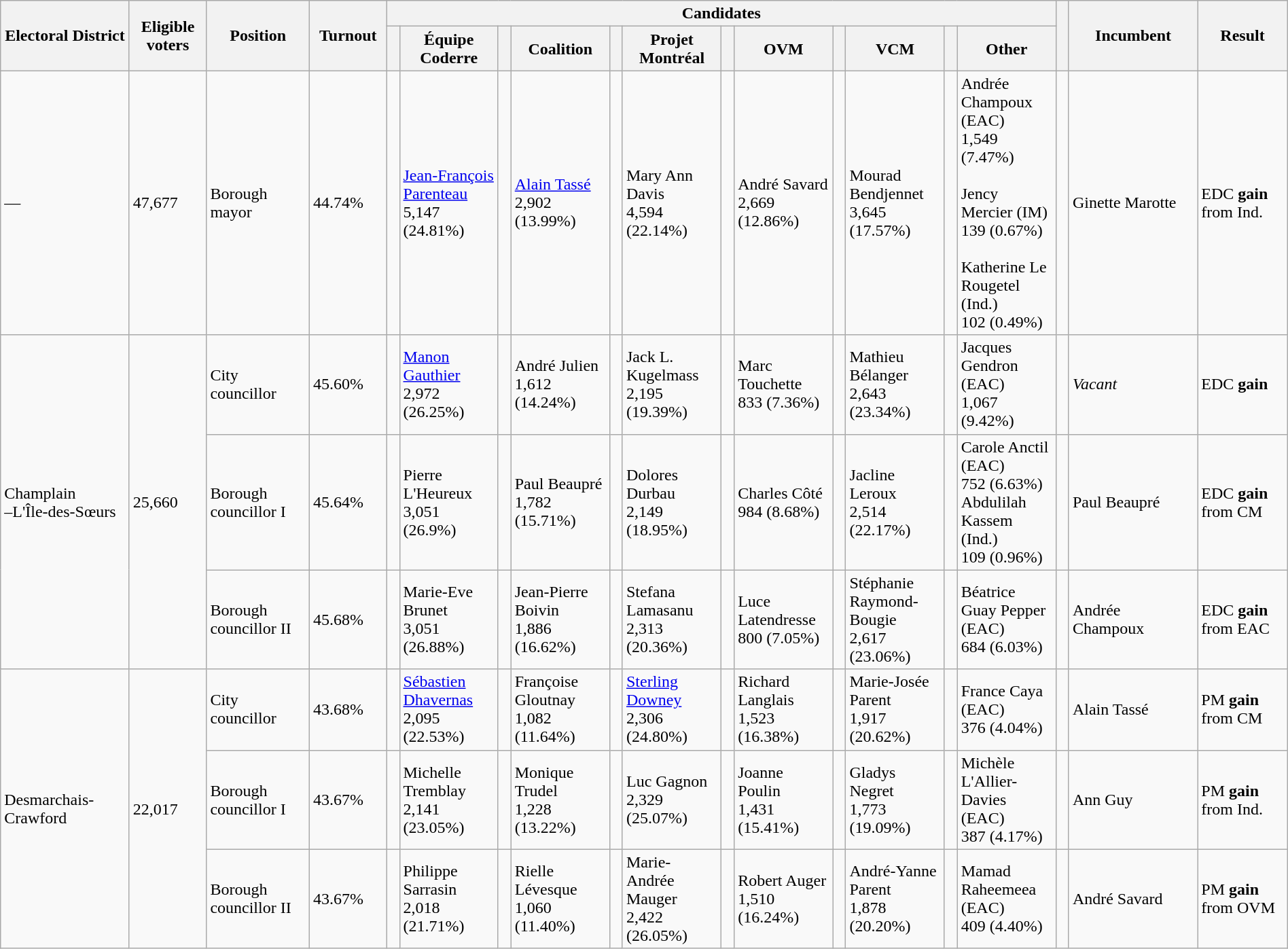<table class="wikitable" width="100%">
<tr>
<th width=10% rowspan=2>Electoral District</th>
<th width=6% rowspan=2>Eligible voters</th>
<th width=8% rowspan=2>Position</th>
<th width=6% rowspan=2>Turnout</th>
<th colspan=12>Candidates</th>
<th width=1% rowspan=2> </th>
<th width=10% rowspan=2>Incumbent</th>
<th width=9% rowspan=2>Result</th>
</tr>
<tr>
<th width=1% > </th>
<th width=7.67% >Équipe Coderre</th>
<th width=1% > </th>
<th width=7.67% >Coalition</th>
<th width=1% > </th>
<th width=7.67% ><span>Projet Montréal</span></th>
<th width=1% > </th>
<th width=7.67% >OVM</th>
<th width=1% > </th>
<th width=7.67% >VCM</th>
<th width=1% > </th>
<th width=7.67% >Other</th>
</tr>
<tr>
<td>—</td>
<td>47,677</td>
<td>Borough mayor</td>
<td>44.74%</td>
<td> </td>
<td><a href='#'>Jean-François Parenteau</a><br>5,147 (24.81%)</td>
<td></td>
<td><a href='#'>Alain Tassé</a><br>2,902 (13.99%)</td>
<td></td>
<td>Mary Ann Davis<br>4,594 (22.14%)</td>
<td></td>
<td>André Savard<br>2,669 (12.86%)</td>
<td></td>
<td>Mourad Bendjennet<br>3,645 (17.57%)</td>
<td></td>
<td>Andrée Champoux (EAC)<br>1,549<br>(7.47%)<br><br>Jency Mercier (IM)<br>139 (0.67%)<br><br>Katherine Le Rougetel (Ind.)<br>102 (0.49%)</td>
<td> </td>
<td>Ginette Marotte</td>
<td>EDC <strong>gain</strong> from Ind.</td>
</tr>
<tr>
<td rowspan=3>Champlain<br>–L'Île-des-Sœurs</td>
<td rowspan=3>25,660</td>
<td>City councillor</td>
<td>45.60%</td>
<td></td>
<td><a href='#'>Manon Gauthier</a><br>2,972 (26.25%)</td>
<td></td>
<td>André Julien<br>1,612 (14.24%)</td>
<td></td>
<td>Jack L. Kugelmass<br>2,195 (19.39%)</td>
<td></td>
<td>Marc Touchette<br>833 (7.36%)</td>
<td></td>
<td>Mathieu Bélanger<br>2,643 (23.34%)</td>
<td></td>
<td>Jacques Gendron (EAC)<br>1,067 (9.42%)</td>
<td></td>
<td><em>Vacant</em></td>
<td>EDC <strong>gain</strong></td>
</tr>
<tr>
<td>Borough councillor I</td>
<td>45.64%</td>
<td></td>
<td>Pierre L'Heureux<br>3,051 (26.9%)</td>
<td></td>
<td>Paul Beaupré<br>1,782 (15.71%)</td>
<td></td>
<td>Dolores Durbau<br>2,149 (18.95%)</td>
<td></td>
<td>Charles Côté<br>984 (8.68%)</td>
<td></td>
<td>Jacline Leroux<br>2,514 (22.17%)</td>
<td></td>
<td>Carole Anctil (EAC)<br>752 (6.63%)<br>Abdulilah Kassem (Ind.)<br>109 (0.96%)</td>
<td> </td>
<td>Paul Beaupré</td>
<td>EDC <strong>gain</strong> from CM</td>
</tr>
<tr>
<td>Borough councillor II</td>
<td>45.68%</td>
<td></td>
<td>Marie-Eve Brunet<br>3,051 (26.88%)</td>
<td></td>
<td>Jean-Pierre Boivin<br>1,886 (16.62%)</td>
<td></td>
<td>Stefana Lamasanu<br>2,313 (20.36%)</td>
<td></td>
<td>Luce Latendresse<br>800 (7.05%)</td>
<td></td>
<td>Stéphanie Raymond-Bougie<br>2,617 (23.06%)</td>
<td></td>
<td>Béatrice Guay Pepper (EAC)<br>684 (6.03%)</td>
<td> </td>
<td>Andrée Champoux</td>
<td>EDC <strong>gain</strong> from EAC</td>
</tr>
<tr>
<td rowspan=3>Desmarchais-Crawford</td>
<td rowspan=3>22,017</td>
<td>City councillor</td>
<td>43.68%</td>
<td></td>
<td><a href='#'>Sébastien Dhavernas</a><br>2,095 (22.53%)</td>
<td></td>
<td>Françoise Gloutnay<br>1,082 (11.64%)</td>
<td></td>
<td><a href='#'>Sterling Downey</a><br>2,306 (24.80%)</td>
<td></td>
<td>Richard Langlais<br>1,523 (16.38%)</td>
<td></td>
<td>Marie-Josée Parent<br>1,917 (20.62%)</td>
<td></td>
<td>France Caya (EAC)<br>376 (4.04%)</td>
<td> </td>
<td>Alain Tassé</td>
<td>PM <strong>gain</strong> from CM</td>
</tr>
<tr>
<td>Borough councillor I</td>
<td>43.67%</td>
<td></td>
<td>Michelle Tremblay<br>2,141 (23.05%)</td>
<td></td>
<td>Monique Trudel<br>1,228 (13.22%)</td>
<td></td>
<td>Luc Gagnon<br>2,329 (25.07%)</td>
<td></td>
<td>Joanne Poulin<br>1,431 (15.41%)</td>
<td></td>
<td>Gladys Negret<br>1,773 (19.09%)</td>
<td></td>
<td>Michèle L'Allier-Davies (EAC)<br>387 (4.17%)</td>
<td> </td>
<td>Ann Guy</td>
<td>PM <strong>gain</strong> from Ind.</td>
</tr>
<tr>
<td>Borough councillor II</td>
<td>43.67%</td>
<td></td>
<td>Philippe Sarrasin<br>2,018 (21.71%)</td>
<td></td>
<td>Rielle Lévesque<br>1,060 (11.40%)</td>
<td></td>
<td>Marie-Andrée Mauger<br>2,422 (26.05%)</td>
<td></td>
<td>Robert Auger<br>1,510 (16.24%)</td>
<td></td>
<td>André-Yanne Parent<br>1,878 (20.20%)</td>
<td></td>
<td>Mamad Raheemeea (EAC)<br>409 (4.40%)</td>
<td> </td>
<td>André Savard</td>
<td>PM <strong>gain</strong> from OVM</td>
</tr>
</table>
